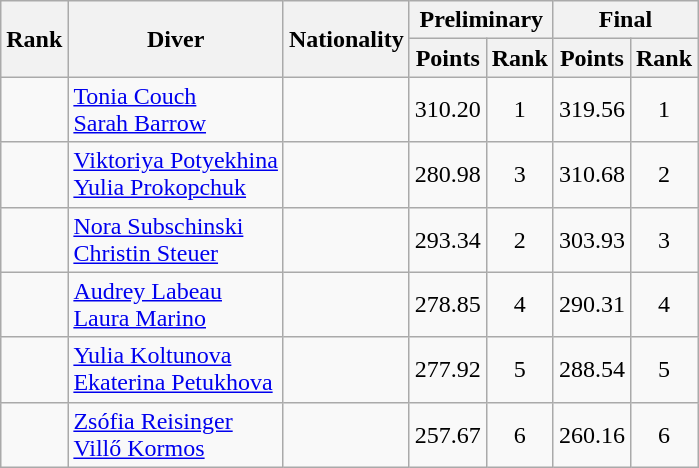<table class="wikitable" style="text-align:center">
<tr>
<th rowspan=2>Rank</th>
<th rowspan=2>Diver</th>
<th rowspan=2>Nationality</th>
<th colspan="2">Preliminary</th>
<th colspan="2">Final</th>
</tr>
<tr>
<th>Points</th>
<th>Rank</th>
<th>Points</th>
<th>Rank</th>
</tr>
<tr>
<td></td>
<td align=left><a href='#'>Tonia Couch</a><br><a href='#'>Sarah Barrow</a></td>
<td align=left></td>
<td>310.20</td>
<td>1</td>
<td>319.56</td>
<td>1</td>
</tr>
<tr>
<td></td>
<td align=left><a href='#'>Viktoriya Potyekhina</a><br><a href='#'>Yulia Prokopchuk</a></td>
<td align=left></td>
<td>280.98</td>
<td>3</td>
<td>310.68</td>
<td>2</td>
</tr>
<tr>
<td></td>
<td align=left><a href='#'>Nora Subschinski</a><br><a href='#'>Christin Steuer</a></td>
<td align=left></td>
<td>293.34</td>
<td>2</td>
<td>303.93</td>
<td>3</td>
</tr>
<tr>
<td></td>
<td align=left><a href='#'>Audrey Labeau</a><br><a href='#'>Laura Marino</a></td>
<td align=left></td>
<td>278.85</td>
<td>4</td>
<td>290.31</td>
<td>4</td>
</tr>
<tr>
<td></td>
<td align=left><a href='#'>Yulia Koltunova</a><br><a href='#'>Ekaterina Petukhova</a></td>
<td align=left></td>
<td>277.92</td>
<td>5</td>
<td>288.54</td>
<td>5</td>
</tr>
<tr>
<td></td>
<td align=left><a href='#'>Zsófia Reisinger</a><br><a href='#'>Villő Kormos</a></td>
<td align=left></td>
<td>257.67</td>
<td>6</td>
<td>260.16</td>
<td>6</td>
</tr>
</table>
